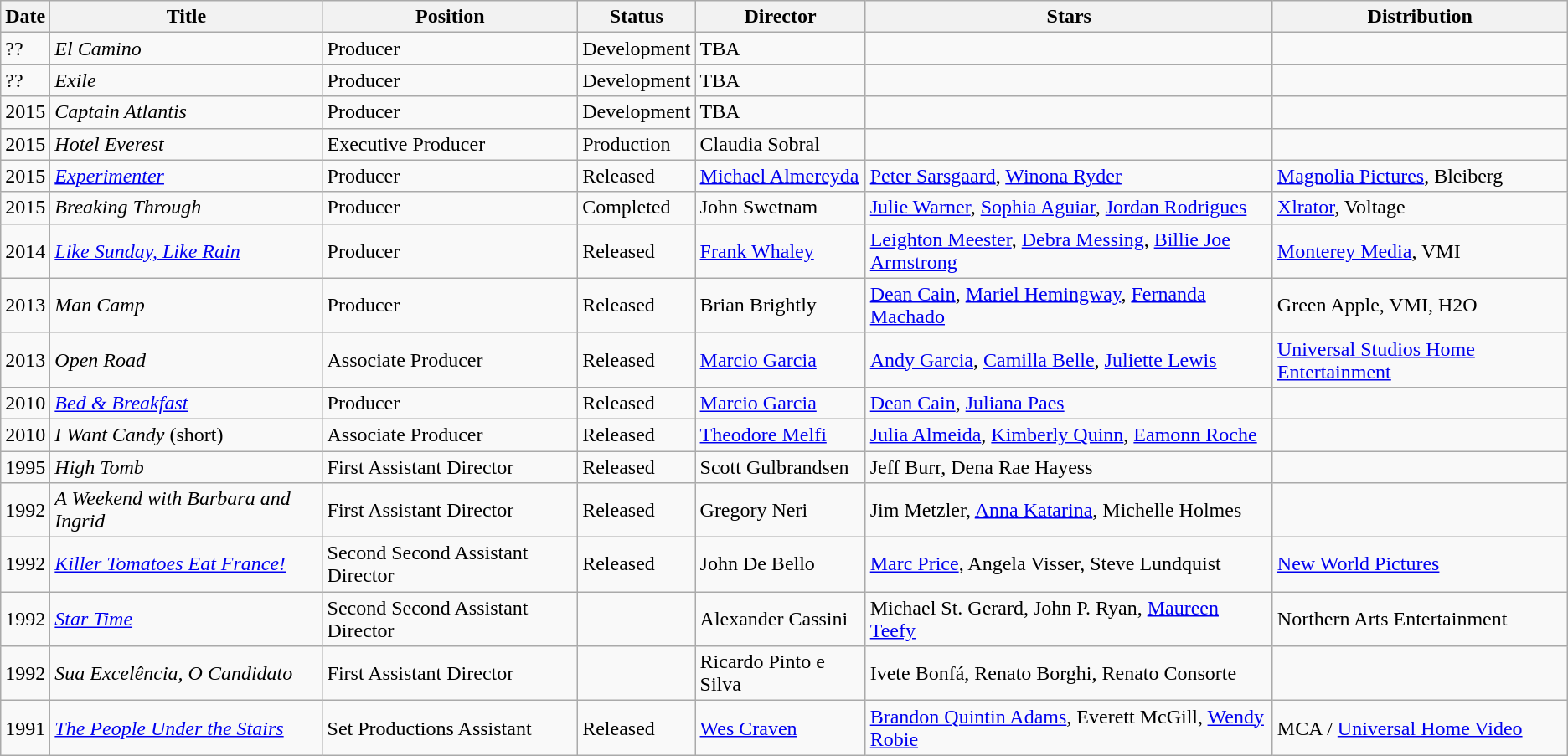<table class="wikitable">
<tr>
<th>Date</th>
<th>Title</th>
<th>Position</th>
<th>Status</th>
<th>Director</th>
<th>Stars</th>
<th>Distribution</th>
</tr>
<tr>
<td>??</td>
<td><em>El Camino</em></td>
<td>Producer</td>
<td>Development</td>
<td>TBA</td>
<td></td>
<td></td>
</tr>
<tr>
<td>??</td>
<td><em>Exile</em></td>
<td>Producer</td>
<td>Development</td>
<td>TBA</td>
<td></td>
<td></td>
</tr>
<tr>
<td>2015</td>
<td><em>Captain Atlantis</em></td>
<td>Producer</td>
<td>Development</td>
<td>TBA</td>
<td></td>
<td></td>
</tr>
<tr>
<td>2015</td>
<td><em>Hotel Everest</em></td>
<td>Executive Producer</td>
<td>Production</td>
<td>Claudia Sobral</td>
<td></td>
<td></td>
</tr>
<tr>
<td>2015</td>
<td><em><a href='#'>Experimenter</a></em></td>
<td>Producer</td>
<td>Released</td>
<td><a href='#'>Michael Almereyda</a></td>
<td><a href='#'>Peter Sarsgaard</a>, <a href='#'>Winona Ryder</a></td>
<td><a href='#'>Magnolia Pictures</a>, Bleiberg</td>
</tr>
<tr>
<td>2015</td>
<td><em>Breaking Through</em></td>
<td>Producer</td>
<td>Completed</td>
<td>John Swetnam</td>
<td><a href='#'>Julie Warner</a>, <a href='#'>Sophia Aguiar</a>, <a href='#'>Jordan Rodrigues</a></td>
<td><a href='#'>Xlrator</a>, Voltage</td>
</tr>
<tr>
<td>2014</td>
<td><em><a href='#'>Like Sunday, Like Rain</a></em></td>
<td>Producer</td>
<td>Released</td>
<td><a href='#'>Frank Whaley</a></td>
<td><a href='#'>Leighton Meester</a>, <a href='#'>Debra Messing</a>, <a href='#'>Billie Joe Armstrong</a></td>
<td><a href='#'>Monterey Media</a>, VMI</td>
</tr>
<tr>
<td>2013</td>
<td><em>Man Camp</em></td>
<td>Producer</td>
<td>Released</td>
<td>Brian Brightly</td>
<td><a href='#'>Dean Cain</a>, <a href='#'>Mariel Hemingway</a>, <a href='#'>Fernanda Machado</a></td>
<td>Green Apple, VMI, H2O</td>
</tr>
<tr>
<td>2013</td>
<td><em>Open Road</em></td>
<td>Associate Producer</td>
<td>Released</td>
<td><a href='#'>Marcio Garcia</a></td>
<td><a href='#'>Andy Garcia</a>, <a href='#'>Camilla Belle</a>, <a href='#'>Juliette Lewis</a></td>
<td><a href='#'>Universal Studios Home Entertainment</a></td>
</tr>
<tr>
<td>2010</td>
<td><em><a href='#'>Bed & Breakfast</a></em></td>
<td>Producer</td>
<td>Released</td>
<td><a href='#'>Marcio Garcia</a></td>
<td><a href='#'>Dean Cain</a>, <a href='#'>Juliana Paes</a></td>
<td></td>
</tr>
<tr>
<td>2010</td>
<td><em>I Want Candy</em> (short)</td>
<td>Associate Producer</td>
<td>Released</td>
<td><a href='#'>Theodore Melfi</a></td>
<td><a href='#'>Julia Almeida</a>, <a href='#'>Kimberly Quinn</a>, <a href='#'>Eamonn Roche</a></td>
<td></td>
</tr>
<tr>
<td>1995</td>
<td><em>High Tomb</em></td>
<td>First Assistant Director</td>
<td>Released</td>
<td>Scott Gulbrandsen</td>
<td>Jeff Burr, Dena Rae Hayess</td>
<td></td>
</tr>
<tr>
<td>1992</td>
<td><em>A Weekend with Barbara and Ingrid</em></td>
<td>First Assistant Director</td>
<td>Released</td>
<td>Gregory Neri</td>
<td>Jim Metzler, <a href='#'>Anna Katarina</a>, Michelle Holmes</td>
<td></td>
</tr>
<tr>
<td>1992</td>
<td><em><a href='#'>Killer Tomatoes Eat France!</a></em></td>
<td>Second Second Assistant Director</td>
<td>Released</td>
<td>John De Bello</td>
<td><a href='#'>Marc Price</a>, Angela Visser, Steve Lundquist</td>
<td><a href='#'>New World Pictures</a></td>
</tr>
<tr>
<td>1992</td>
<td><em><a href='#'>Star Time</a></em></td>
<td>Second Second Assistant Director</td>
<td></td>
<td>Alexander Cassini</td>
<td>Michael St. Gerard, John P. Ryan, <a href='#'>Maureen Teefy</a></td>
<td>Northern Arts Entertainment</td>
</tr>
<tr>
<td>1992</td>
<td><em>Sua Excelência, O Candidato</em></td>
<td>First Assistant Director</td>
<td></td>
<td>Ricardo Pinto e Silva</td>
<td>Ivete Bonfá, Renato Borghi, Renato Consorte</td>
<td></td>
</tr>
<tr>
<td>1991</td>
<td><em><a href='#'>The People Under the Stairs</a></em></td>
<td>Set Productions Assistant</td>
<td>Released</td>
<td><a href='#'>Wes Craven</a></td>
<td><a href='#'>Brandon Quintin Adams</a>, Everett McGill, <a href='#'>Wendy Robie</a></td>
<td>MCA / <a href='#'>Universal Home Video</a></td>
</tr>
</table>
